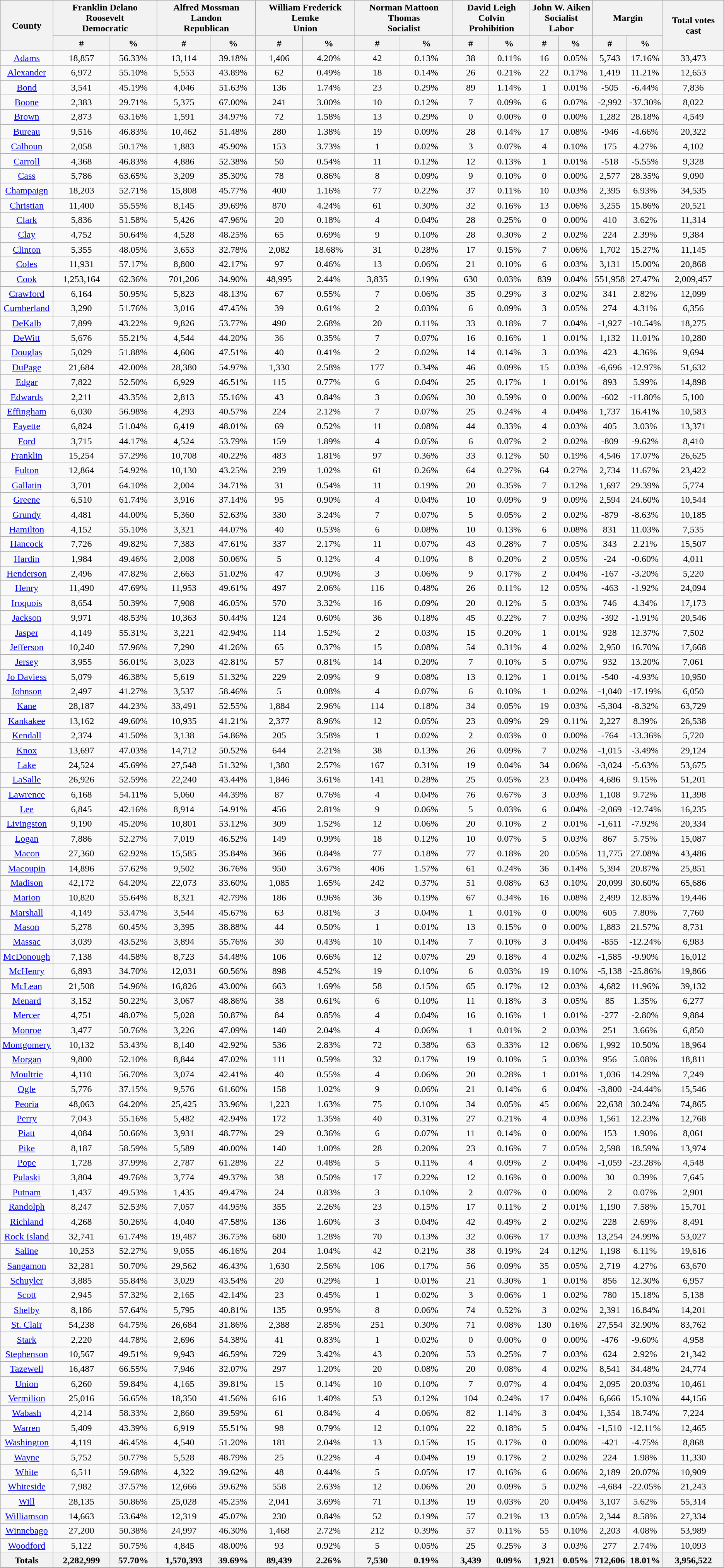<table class="wikitable sortable">
<tr>
<th rowspan="2">County</th>
<th colspan="2">Franklin Delano Roosevelt<br>Democratic</th>
<th colspan="2">Alfred Mossman Landon<br>Republican</th>
<th colspan="2">William Frederick Lemke<br>Union</th>
<th colspan="2">Norman Mattoon Thomas<br>Socialist</th>
<th colspan="2">David Leigh Colvin<br>Prohibition</th>
<th colspan="2">John W. Aiken<br>Socialist Labor</th>
<th colspan="2">Margin</th>
<th rowspan="2">Total votes cast</th>
</tr>
<tr style="text-align:center;">
<th data-sort-type="number">#</th>
<th data-sort-type="number">%</th>
<th data-sort-type="number">#</th>
<th data-sort-type="number">%</th>
<th data-sort-type="number">#</th>
<th data-sort-type="number">%</th>
<th data-sort-type="number">#</th>
<th data-sort-type="number">%</th>
<th data-sort-type="number">#</th>
<th data-sort-type="number">%</th>
<th data-sort-type="number">#</th>
<th data-sort-type="number">%</th>
<th data-sort-type="number">#</th>
<th data-sort-type="number">%</th>
</tr>
<tr style="text-align:center;">
<td><a href='#'>Adams</a></td>
<td>18,857</td>
<td>56.33%</td>
<td>13,114</td>
<td>39.18%</td>
<td>1,406</td>
<td>4.20%</td>
<td>42</td>
<td>0.13%</td>
<td>38</td>
<td>0.11%</td>
<td>16</td>
<td>0.05%</td>
<td>5,743</td>
<td>17.16%</td>
<td>33,473</td>
</tr>
<tr style="text-align:center;">
<td><a href='#'>Alexander</a></td>
<td>6,972</td>
<td>55.10%</td>
<td>5,553</td>
<td>43.89%</td>
<td>62</td>
<td>0.49%</td>
<td>18</td>
<td>0.14%</td>
<td>26</td>
<td>0.21%</td>
<td>22</td>
<td>0.17%</td>
<td>1,419</td>
<td>11.21%</td>
<td>12,653</td>
</tr>
<tr style="text-align:center;">
<td><a href='#'>Bond</a></td>
<td>3,541</td>
<td>45.19%</td>
<td>4,046</td>
<td>51.63%</td>
<td>136</td>
<td>1.74%</td>
<td>23</td>
<td>0.29%</td>
<td>89</td>
<td>1.14%</td>
<td>1</td>
<td>0.01%</td>
<td>-505</td>
<td>-6.44%</td>
<td>7,836</td>
</tr>
<tr style="text-align:center;">
<td><a href='#'>Boone</a></td>
<td>2,383</td>
<td>29.71%</td>
<td>5,375</td>
<td>67.00%</td>
<td>241</td>
<td>3.00%</td>
<td>10</td>
<td>0.12%</td>
<td>7</td>
<td>0.09%</td>
<td>6</td>
<td>0.07%</td>
<td>-2,992</td>
<td>-37.30%</td>
<td>8,022</td>
</tr>
<tr style="text-align:center;">
<td><a href='#'>Brown</a></td>
<td>2,873</td>
<td>63.16%</td>
<td>1,591</td>
<td>34.97%</td>
<td>72</td>
<td>1.58%</td>
<td>13</td>
<td>0.29%</td>
<td>0</td>
<td>0.00%</td>
<td>0</td>
<td>0.00%</td>
<td>1,282</td>
<td>28.18%</td>
<td>4,549</td>
</tr>
<tr style="text-align:center;">
<td><a href='#'>Bureau</a></td>
<td>9,516</td>
<td>46.83%</td>
<td>10,462</td>
<td>51.48%</td>
<td>280</td>
<td>1.38%</td>
<td>19</td>
<td>0.09%</td>
<td>28</td>
<td>0.14%</td>
<td>17</td>
<td>0.08%</td>
<td>-946</td>
<td>-4.66%</td>
<td>20,322</td>
</tr>
<tr style="text-align:center;">
<td><a href='#'>Calhoun</a></td>
<td>2,058</td>
<td>50.17%</td>
<td>1,883</td>
<td>45.90%</td>
<td>153</td>
<td>3.73%</td>
<td>1</td>
<td>0.02%</td>
<td>3</td>
<td>0.07%</td>
<td>4</td>
<td>0.10%</td>
<td>175</td>
<td>4.27%</td>
<td>4,102</td>
</tr>
<tr style="text-align:center;">
<td><a href='#'>Carroll</a></td>
<td>4,368</td>
<td>46.83%</td>
<td>4,886</td>
<td>52.38%</td>
<td>50</td>
<td>0.54%</td>
<td>11</td>
<td>0.12%</td>
<td>12</td>
<td>0.13%</td>
<td>1</td>
<td>0.01%</td>
<td>-518</td>
<td>-5.55%</td>
<td>9,328</td>
</tr>
<tr style="text-align:center;">
<td><a href='#'>Cass</a></td>
<td>5,786</td>
<td>63.65%</td>
<td>3,209</td>
<td>35.30%</td>
<td>78</td>
<td>0.86%</td>
<td>8</td>
<td>0.09%</td>
<td>9</td>
<td>0.10%</td>
<td>0</td>
<td>0.00%</td>
<td>2,577</td>
<td>28.35%</td>
<td>9,090</td>
</tr>
<tr style="text-align:center;">
<td><a href='#'>Champaign</a></td>
<td>18,203</td>
<td>52.71%</td>
<td>15,808</td>
<td>45.77%</td>
<td>400</td>
<td>1.16%</td>
<td>77</td>
<td>0.22%</td>
<td>37</td>
<td>0.11%</td>
<td>10</td>
<td>0.03%</td>
<td>2,395</td>
<td>6.93%</td>
<td>34,535</td>
</tr>
<tr style="text-align:center;">
<td><a href='#'>Christian</a></td>
<td>11,400</td>
<td>55.55%</td>
<td>8,145</td>
<td>39.69%</td>
<td>870</td>
<td>4.24%</td>
<td>61</td>
<td>0.30%</td>
<td>32</td>
<td>0.16%</td>
<td>13</td>
<td>0.06%</td>
<td>3,255</td>
<td>15.86%</td>
<td>20,521</td>
</tr>
<tr style="text-align:center;">
<td><a href='#'>Clark</a></td>
<td>5,836</td>
<td>51.58%</td>
<td>5,426</td>
<td>47.96%</td>
<td>20</td>
<td>0.18%</td>
<td>4</td>
<td>0.04%</td>
<td>28</td>
<td>0.25%</td>
<td>0</td>
<td>0.00%</td>
<td>410</td>
<td>3.62%</td>
<td>11,314</td>
</tr>
<tr style="text-align:center;">
<td><a href='#'>Clay</a></td>
<td>4,752</td>
<td>50.64%</td>
<td>4,528</td>
<td>48.25%</td>
<td>65</td>
<td>0.69%</td>
<td>9</td>
<td>0.10%</td>
<td>28</td>
<td>0.30%</td>
<td>2</td>
<td>0.02%</td>
<td>224</td>
<td>2.39%</td>
<td>9,384</td>
</tr>
<tr style="text-align:center;">
<td><a href='#'>Clinton</a></td>
<td>5,355</td>
<td>48.05%</td>
<td>3,653</td>
<td>32.78%</td>
<td>2,082</td>
<td>18.68%</td>
<td>31</td>
<td>0.28%</td>
<td>17</td>
<td>0.15%</td>
<td>7</td>
<td>0.06%</td>
<td>1,702</td>
<td>15.27%</td>
<td>11,145</td>
</tr>
<tr style="text-align:center;">
<td><a href='#'>Coles</a></td>
<td>11,931</td>
<td>57.17%</td>
<td>8,800</td>
<td>42.17%</td>
<td>97</td>
<td>0.46%</td>
<td>13</td>
<td>0.06%</td>
<td>21</td>
<td>0.10%</td>
<td>6</td>
<td>0.03%</td>
<td>3,131</td>
<td>15.00%</td>
<td>20,868</td>
</tr>
<tr style="text-align:center;">
<td><a href='#'>Cook</a></td>
<td>1,253,164</td>
<td>62.36%</td>
<td>701,206</td>
<td>34.90%</td>
<td>48,995</td>
<td>2.44%</td>
<td>3,835</td>
<td>0.19%</td>
<td>630</td>
<td>0.03%</td>
<td>839</td>
<td>0.04%</td>
<td>551,958</td>
<td>27.47%</td>
<td>2,009,457</td>
</tr>
<tr style="text-align:center;">
<td><a href='#'>Crawford</a></td>
<td>6,164</td>
<td>50.95%</td>
<td>5,823</td>
<td>48.13%</td>
<td>67</td>
<td>0.55%</td>
<td>7</td>
<td>0.06%</td>
<td>35</td>
<td>0.29%</td>
<td>3</td>
<td>0.02%</td>
<td>341</td>
<td>2.82%</td>
<td>12,099</td>
</tr>
<tr style="text-align:center;">
<td><a href='#'>Cumberland</a></td>
<td>3,290</td>
<td>51.76%</td>
<td>3,016</td>
<td>47.45%</td>
<td>39</td>
<td>0.61%</td>
<td>2</td>
<td>0.03%</td>
<td>6</td>
<td>0.09%</td>
<td>3</td>
<td>0.05%</td>
<td>274</td>
<td>4.31%</td>
<td>6,356</td>
</tr>
<tr style="text-align:center;">
<td><a href='#'>DeKalb</a></td>
<td>7,899</td>
<td>43.22%</td>
<td>9,826</td>
<td>53.77%</td>
<td>490</td>
<td>2.68%</td>
<td>20</td>
<td>0.11%</td>
<td>33</td>
<td>0.18%</td>
<td>7</td>
<td>0.04%</td>
<td>-1,927</td>
<td>-10.54%</td>
<td>18,275</td>
</tr>
<tr style="text-align:center;">
<td><a href='#'>DeWitt</a></td>
<td>5,676</td>
<td>55.21%</td>
<td>4,544</td>
<td>44.20%</td>
<td>36</td>
<td>0.35%</td>
<td>7</td>
<td>0.07%</td>
<td>16</td>
<td>0.16%</td>
<td>1</td>
<td>0.01%</td>
<td>1,132</td>
<td>11.01%</td>
<td>10,280</td>
</tr>
<tr style="text-align:center;">
<td><a href='#'>Douglas</a></td>
<td>5,029</td>
<td>51.88%</td>
<td>4,606</td>
<td>47.51%</td>
<td>40</td>
<td>0.41%</td>
<td>2</td>
<td>0.02%</td>
<td>14</td>
<td>0.14%</td>
<td>3</td>
<td>0.03%</td>
<td>423</td>
<td>4.36%</td>
<td>9,694</td>
</tr>
<tr style="text-align:center;">
<td><a href='#'>DuPage</a></td>
<td>21,684</td>
<td>42.00%</td>
<td>28,380</td>
<td>54.97%</td>
<td>1,330</td>
<td>2.58%</td>
<td>177</td>
<td>0.34%</td>
<td>46</td>
<td>0.09%</td>
<td>15</td>
<td>0.03%</td>
<td>-6,696</td>
<td>-12.97%</td>
<td>51,632</td>
</tr>
<tr style="text-align:center;">
<td><a href='#'>Edgar</a></td>
<td>7,822</td>
<td>52.50%</td>
<td>6,929</td>
<td>46.51%</td>
<td>115</td>
<td>0.77%</td>
<td>6</td>
<td>0.04%</td>
<td>25</td>
<td>0.17%</td>
<td>1</td>
<td>0.01%</td>
<td>893</td>
<td>5.99%</td>
<td>14,898</td>
</tr>
<tr style="text-align:center;">
<td><a href='#'>Edwards</a></td>
<td>2,211</td>
<td>43.35%</td>
<td>2,813</td>
<td>55.16%</td>
<td>43</td>
<td>0.84%</td>
<td>3</td>
<td>0.06%</td>
<td>30</td>
<td>0.59%</td>
<td>0</td>
<td>0.00%</td>
<td>-602</td>
<td>-11.80%</td>
<td>5,100</td>
</tr>
<tr style="text-align:center;">
<td><a href='#'>Effingham</a></td>
<td>6,030</td>
<td>56.98%</td>
<td>4,293</td>
<td>40.57%</td>
<td>224</td>
<td>2.12%</td>
<td>7</td>
<td>0.07%</td>
<td>25</td>
<td>0.24%</td>
<td>4</td>
<td>0.04%</td>
<td>1,737</td>
<td>16.41%</td>
<td>10,583</td>
</tr>
<tr style="text-align:center;">
<td><a href='#'>Fayette</a></td>
<td>6,824</td>
<td>51.04%</td>
<td>6,419</td>
<td>48.01%</td>
<td>69</td>
<td>0.52%</td>
<td>11</td>
<td>0.08%</td>
<td>44</td>
<td>0.33%</td>
<td>4</td>
<td>0.03%</td>
<td>405</td>
<td>3.03%</td>
<td>13,371</td>
</tr>
<tr style="text-align:center;">
<td><a href='#'>Ford</a></td>
<td>3,715</td>
<td>44.17%</td>
<td>4,524</td>
<td>53.79%</td>
<td>159</td>
<td>1.89%</td>
<td>4</td>
<td>0.05%</td>
<td>6</td>
<td>0.07%</td>
<td>2</td>
<td>0.02%</td>
<td>-809</td>
<td>-9.62%</td>
<td>8,410</td>
</tr>
<tr style="text-align:center;">
<td><a href='#'>Franklin</a></td>
<td>15,254</td>
<td>57.29%</td>
<td>10,708</td>
<td>40.22%</td>
<td>483</td>
<td>1.81%</td>
<td>97</td>
<td>0.36%</td>
<td>33</td>
<td>0.12%</td>
<td>50</td>
<td>0.19%</td>
<td>4,546</td>
<td>17.07%</td>
<td>26,625</td>
</tr>
<tr style="text-align:center;">
<td><a href='#'>Fulton</a></td>
<td>12,864</td>
<td>54.92%</td>
<td>10,130</td>
<td>43.25%</td>
<td>239</td>
<td>1.02%</td>
<td>61</td>
<td>0.26%</td>
<td>64</td>
<td>0.27%</td>
<td>64</td>
<td>0.27%</td>
<td>2,734</td>
<td>11.67%</td>
<td>23,422</td>
</tr>
<tr style="text-align:center;">
<td><a href='#'>Gallatin</a></td>
<td>3,701</td>
<td>64.10%</td>
<td>2,004</td>
<td>34.71%</td>
<td>31</td>
<td>0.54%</td>
<td>11</td>
<td>0.19%</td>
<td>20</td>
<td>0.35%</td>
<td>7</td>
<td>0.12%</td>
<td>1,697</td>
<td>29.39%</td>
<td>5,774</td>
</tr>
<tr style="text-align:center;">
<td><a href='#'>Greene</a></td>
<td>6,510</td>
<td>61.74%</td>
<td>3,916</td>
<td>37.14%</td>
<td>95</td>
<td>0.90%</td>
<td>4</td>
<td>0.04%</td>
<td>10</td>
<td>0.09%</td>
<td>9</td>
<td>0.09%</td>
<td>2,594</td>
<td>24.60%</td>
<td>10,544</td>
</tr>
<tr style="text-align:center;">
<td><a href='#'>Grundy</a></td>
<td>4,481</td>
<td>44.00%</td>
<td>5,360</td>
<td>52.63%</td>
<td>330</td>
<td>3.24%</td>
<td>7</td>
<td>0.07%</td>
<td>5</td>
<td>0.05%</td>
<td>2</td>
<td>0.02%</td>
<td>-879</td>
<td>-8.63%</td>
<td>10,185</td>
</tr>
<tr style="text-align:center;">
<td><a href='#'>Hamilton</a></td>
<td>4,152</td>
<td>55.10%</td>
<td>3,321</td>
<td>44.07%</td>
<td>40</td>
<td>0.53%</td>
<td>6</td>
<td>0.08%</td>
<td>10</td>
<td>0.13%</td>
<td>6</td>
<td>0.08%</td>
<td>831</td>
<td>11.03%</td>
<td>7,535</td>
</tr>
<tr style="text-align:center;">
<td><a href='#'>Hancock</a></td>
<td>7,726</td>
<td>49.82%</td>
<td>7,383</td>
<td>47.61%</td>
<td>337</td>
<td>2.17%</td>
<td>11</td>
<td>0.07%</td>
<td>43</td>
<td>0.28%</td>
<td>7</td>
<td>0.05%</td>
<td>343</td>
<td>2.21%</td>
<td>15,507</td>
</tr>
<tr style="text-align:center;">
<td><a href='#'>Hardin</a></td>
<td>1,984</td>
<td>49.46%</td>
<td>2,008</td>
<td>50.06%</td>
<td>5</td>
<td>0.12%</td>
<td>4</td>
<td>0.10%</td>
<td>8</td>
<td>0.20%</td>
<td>2</td>
<td>0.05%</td>
<td>-24</td>
<td>-0.60%</td>
<td>4,011</td>
</tr>
<tr style="text-align:center;">
<td><a href='#'>Henderson</a></td>
<td>2,496</td>
<td>47.82%</td>
<td>2,663</td>
<td>51.02%</td>
<td>47</td>
<td>0.90%</td>
<td>3</td>
<td>0.06%</td>
<td>9</td>
<td>0.17%</td>
<td>2</td>
<td>0.04%</td>
<td>-167</td>
<td>-3.20%</td>
<td>5,220</td>
</tr>
<tr style="text-align:center;">
<td><a href='#'>Henry</a></td>
<td>11,490</td>
<td>47.69%</td>
<td>11,953</td>
<td>49.61%</td>
<td>497</td>
<td>2.06%</td>
<td>116</td>
<td>0.48%</td>
<td>26</td>
<td>0.11%</td>
<td>12</td>
<td>0.05%</td>
<td>-463</td>
<td>-1.92%</td>
<td>24,094</td>
</tr>
<tr style="text-align:center;">
<td><a href='#'>Iroquois</a></td>
<td>8,654</td>
<td>50.39%</td>
<td>7,908</td>
<td>46.05%</td>
<td>570</td>
<td>3.32%</td>
<td>16</td>
<td>0.09%</td>
<td>20</td>
<td>0.12%</td>
<td>5</td>
<td>0.03%</td>
<td>746</td>
<td>4.34%</td>
<td>17,173</td>
</tr>
<tr style="text-align:center;">
<td><a href='#'>Jackson</a></td>
<td>9,971</td>
<td>48.53%</td>
<td>10,363</td>
<td>50.44%</td>
<td>124</td>
<td>0.60%</td>
<td>36</td>
<td>0.18%</td>
<td>45</td>
<td>0.22%</td>
<td>7</td>
<td>0.03%</td>
<td>-392</td>
<td>-1.91%</td>
<td>20,546</td>
</tr>
<tr style="text-align:center;">
<td><a href='#'>Jasper</a></td>
<td>4,149</td>
<td>55.31%</td>
<td>3,221</td>
<td>42.94%</td>
<td>114</td>
<td>1.52%</td>
<td>2</td>
<td>0.03%</td>
<td>15</td>
<td>0.20%</td>
<td>1</td>
<td>0.01%</td>
<td>928</td>
<td>12.37%</td>
<td>7,502</td>
</tr>
<tr style="text-align:center;">
<td><a href='#'>Jefferson</a></td>
<td>10,240</td>
<td>57.96%</td>
<td>7,290</td>
<td>41.26%</td>
<td>65</td>
<td>0.37%</td>
<td>15</td>
<td>0.08%</td>
<td>54</td>
<td>0.31%</td>
<td>4</td>
<td>0.02%</td>
<td>2,950</td>
<td>16.70%</td>
<td>17,668</td>
</tr>
<tr style="text-align:center;">
<td><a href='#'>Jersey</a></td>
<td>3,955</td>
<td>56.01%</td>
<td>3,023</td>
<td>42.81%</td>
<td>57</td>
<td>0.81%</td>
<td>14</td>
<td>0.20%</td>
<td>7</td>
<td>0.10%</td>
<td>5</td>
<td>0.07%</td>
<td>932</td>
<td>13.20%</td>
<td>7,061</td>
</tr>
<tr style="text-align:center;">
<td><a href='#'>Jo Daviess</a></td>
<td>5,079</td>
<td>46.38%</td>
<td>5,619</td>
<td>51.32%</td>
<td>229</td>
<td>2.09%</td>
<td>9</td>
<td>0.08%</td>
<td>13</td>
<td>0.12%</td>
<td>1</td>
<td>0.01%</td>
<td>-540</td>
<td>-4.93%</td>
<td>10,950</td>
</tr>
<tr style="text-align:center;">
<td><a href='#'>Johnson</a></td>
<td>2,497</td>
<td>41.27%</td>
<td>3,537</td>
<td>58.46%</td>
<td>5</td>
<td>0.08%</td>
<td>4</td>
<td>0.07%</td>
<td>6</td>
<td>0.10%</td>
<td>1</td>
<td>0.02%</td>
<td>-1,040</td>
<td>-17.19%</td>
<td>6,050</td>
</tr>
<tr style="text-align:center;">
<td><a href='#'>Kane</a></td>
<td>28,187</td>
<td>44.23%</td>
<td>33,491</td>
<td>52.55%</td>
<td>1,884</td>
<td>2.96%</td>
<td>114</td>
<td>0.18%</td>
<td>34</td>
<td>0.05%</td>
<td>19</td>
<td>0.03%</td>
<td>-5,304</td>
<td>-8.32%</td>
<td>63,729</td>
</tr>
<tr style="text-align:center;">
<td><a href='#'>Kankakee</a></td>
<td>13,162</td>
<td>49.60%</td>
<td>10,935</td>
<td>41.21%</td>
<td>2,377</td>
<td>8.96%</td>
<td>12</td>
<td>0.05%</td>
<td>23</td>
<td>0.09%</td>
<td>29</td>
<td>0.11%</td>
<td>2,227</td>
<td>8.39%</td>
<td>26,538</td>
</tr>
<tr style="text-align:center;">
<td><a href='#'>Kendall</a></td>
<td>2,374</td>
<td>41.50%</td>
<td>3,138</td>
<td>54.86%</td>
<td>205</td>
<td>3.58%</td>
<td>1</td>
<td>0.02%</td>
<td>2</td>
<td>0.03%</td>
<td>0</td>
<td>0.00%</td>
<td>-764</td>
<td>-13.36%</td>
<td>5,720</td>
</tr>
<tr style="text-align:center;">
<td><a href='#'>Knox</a></td>
<td>13,697</td>
<td>47.03%</td>
<td>14,712</td>
<td>50.52%</td>
<td>644</td>
<td>2.21%</td>
<td>38</td>
<td>0.13%</td>
<td>26</td>
<td>0.09%</td>
<td>7</td>
<td>0.02%</td>
<td>-1,015</td>
<td>-3.49%</td>
<td>29,124</td>
</tr>
<tr style="text-align:center;">
<td><a href='#'>Lake</a></td>
<td>24,524</td>
<td>45.69%</td>
<td>27,548</td>
<td>51.32%</td>
<td>1,380</td>
<td>2.57%</td>
<td>167</td>
<td>0.31%</td>
<td>19</td>
<td>0.04%</td>
<td>34</td>
<td>0.06%</td>
<td>-3,024</td>
<td>-5.63%</td>
<td>53,675</td>
</tr>
<tr style="text-align:center;">
<td><a href='#'>LaSalle</a></td>
<td>26,926</td>
<td>52.59%</td>
<td>22,240</td>
<td>43.44%</td>
<td>1,846</td>
<td>3.61%</td>
<td>141</td>
<td>0.28%</td>
<td>25</td>
<td>0.05%</td>
<td>23</td>
<td>0.04%</td>
<td>4,686</td>
<td>9.15%</td>
<td>51,201</td>
</tr>
<tr style="text-align:center;">
<td><a href='#'>Lawrence</a></td>
<td>6,168</td>
<td>54.11%</td>
<td>5,060</td>
<td>44.39%</td>
<td>87</td>
<td>0.76%</td>
<td>4</td>
<td>0.04%</td>
<td>76</td>
<td>0.67%</td>
<td>3</td>
<td>0.03%</td>
<td>1,108</td>
<td>9.72%</td>
<td>11,398</td>
</tr>
<tr style="text-align:center;">
<td><a href='#'>Lee</a></td>
<td>6,845</td>
<td>42.16%</td>
<td>8,914</td>
<td>54.91%</td>
<td>456</td>
<td>2.81%</td>
<td>9</td>
<td>0.06%</td>
<td>5</td>
<td>0.03%</td>
<td>6</td>
<td>0.04%</td>
<td>-2,069</td>
<td>-12.74%</td>
<td>16,235</td>
</tr>
<tr style="text-align:center;">
<td><a href='#'>Livingston</a></td>
<td>9,190</td>
<td>45.20%</td>
<td>10,801</td>
<td>53.12%</td>
<td>309</td>
<td>1.52%</td>
<td>12</td>
<td>0.06%</td>
<td>20</td>
<td>0.10%</td>
<td>2</td>
<td>0.01%</td>
<td>-1,611</td>
<td>-7.92%</td>
<td>20,334</td>
</tr>
<tr style="text-align:center;">
<td><a href='#'>Logan</a></td>
<td>7,886</td>
<td>52.27%</td>
<td>7,019</td>
<td>46.52%</td>
<td>149</td>
<td>0.99%</td>
<td>18</td>
<td>0.12%</td>
<td>10</td>
<td>0.07%</td>
<td>5</td>
<td>0.03%</td>
<td>867</td>
<td>5.75%</td>
<td>15,087</td>
</tr>
<tr style="text-align:center;">
<td><a href='#'>Macon</a></td>
<td>27,360</td>
<td>62.92%</td>
<td>15,585</td>
<td>35.84%</td>
<td>366</td>
<td>0.84%</td>
<td>77</td>
<td>0.18%</td>
<td>77</td>
<td>0.18%</td>
<td>20</td>
<td>0.05%</td>
<td>11,775</td>
<td>27.08%</td>
<td>43,486</td>
</tr>
<tr style="text-align:center;">
<td><a href='#'>Macoupin</a></td>
<td>14,896</td>
<td>57.62%</td>
<td>9,502</td>
<td>36.76%</td>
<td>950</td>
<td>3.67%</td>
<td>406</td>
<td>1.57%</td>
<td>61</td>
<td>0.24%</td>
<td>36</td>
<td>0.14%</td>
<td>5,394</td>
<td>20.87%</td>
<td>25,851</td>
</tr>
<tr style="text-align:center;">
<td><a href='#'>Madison</a></td>
<td>42,172</td>
<td>64.20%</td>
<td>22,073</td>
<td>33.60%</td>
<td>1,085</td>
<td>1.65%</td>
<td>242</td>
<td>0.37%</td>
<td>51</td>
<td>0.08%</td>
<td>63</td>
<td>0.10%</td>
<td>20,099</td>
<td>30.60%</td>
<td>65,686</td>
</tr>
<tr style="text-align:center;">
<td><a href='#'>Marion</a></td>
<td>10,820</td>
<td>55.64%</td>
<td>8,321</td>
<td>42.79%</td>
<td>186</td>
<td>0.96%</td>
<td>36</td>
<td>0.19%</td>
<td>67</td>
<td>0.34%</td>
<td>16</td>
<td>0.08%</td>
<td>2,499</td>
<td>12.85%</td>
<td>19,446</td>
</tr>
<tr style="text-align:center;">
<td><a href='#'>Marshall</a></td>
<td>4,149</td>
<td>53.47%</td>
<td>3,544</td>
<td>45.67%</td>
<td>63</td>
<td>0.81%</td>
<td>3</td>
<td>0.04%</td>
<td>1</td>
<td>0.01%</td>
<td>0</td>
<td>0.00%</td>
<td>605</td>
<td>7.80%</td>
<td>7,760</td>
</tr>
<tr style="text-align:center;">
<td><a href='#'>Mason</a></td>
<td>5,278</td>
<td>60.45%</td>
<td>3,395</td>
<td>38.88%</td>
<td>44</td>
<td>0.50%</td>
<td>1</td>
<td>0.01%</td>
<td>13</td>
<td>0.15%</td>
<td>0</td>
<td>0.00%</td>
<td>1,883</td>
<td>21.57%</td>
<td>8,731</td>
</tr>
<tr style="text-align:center;">
<td><a href='#'>Massac</a></td>
<td>3,039</td>
<td>43.52%</td>
<td>3,894</td>
<td>55.76%</td>
<td>30</td>
<td>0.43%</td>
<td>10</td>
<td>0.14%</td>
<td>7</td>
<td>0.10%</td>
<td>3</td>
<td>0.04%</td>
<td>-855</td>
<td>-12.24%</td>
<td>6,983</td>
</tr>
<tr style="text-align:center;">
<td><a href='#'>McDonough</a></td>
<td>7,138</td>
<td>44.58%</td>
<td>8,723</td>
<td>54.48%</td>
<td>106</td>
<td>0.66%</td>
<td>12</td>
<td>0.07%</td>
<td>29</td>
<td>0.18%</td>
<td>4</td>
<td>0.02%</td>
<td>-1,585</td>
<td>-9.90%</td>
<td>16,012</td>
</tr>
<tr style="text-align:center;">
<td><a href='#'>McHenry</a></td>
<td>6,893</td>
<td>34.70%</td>
<td>12,031</td>
<td>60.56%</td>
<td>898</td>
<td>4.52%</td>
<td>19</td>
<td>0.10%</td>
<td>6</td>
<td>0.03%</td>
<td>19</td>
<td>0.10%</td>
<td>-5,138</td>
<td>-25.86%</td>
<td>19,866</td>
</tr>
<tr style="text-align:center;">
<td><a href='#'>McLean</a></td>
<td>21,508</td>
<td>54.96%</td>
<td>16,826</td>
<td>43.00%</td>
<td>663</td>
<td>1.69%</td>
<td>58</td>
<td>0.15%</td>
<td>65</td>
<td>0.17%</td>
<td>12</td>
<td>0.03%</td>
<td>4,682</td>
<td>11.96%</td>
<td>39,132</td>
</tr>
<tr style="text-align:center;">
<td><a href='#'>Menard</a></td>
<td>3,152</td>
<td>50.22%</td>
<td>3,067</td>
<td>48.86%</td>
<td>38</td>
<td>0.61%</td>
<td>6</td>
<td>0.10%</td>
<td>11</td>
<td>0.18%</td>
<td>3</td>
<td>0.05%</td>
<td>85</td>
<td>1.35%</td>
<td>6,277</td>
</tr>
<tr style="text-align:center;">
<td><a href='#'>Mercer</a></td>
<td>4,751</td>
<td>48.07%</td>
<td>5,028</td>
<td>50.87%</td>
<td>84</td>
<td>0.85%</td>
<td>4</td>
<td>0.04%</td>
<td>16</td>
<td>0.16%</td>
<td>1</td>
<td>0.01%</td>
<td>-277</td>
<td>-2.80%</td>
<td>9,884</td>
</tr>
<tr style="text-align:center;">
<td><a href='#'>Monroe</a></td>
<td>3,477</td>
<td>50.76%</td>
<td>3,226</td>
<td>47.09%</td>
<td>140</td>
<td>2.04%</td>
<td>4</td>
<td>0.06%</td>
<td>1</td>
<td>0.01%</td>
<td>2</td>
<td>0.03%</td>
<td>251</td>
<td>3.66%</td>
<td>6,850</td>
</tr>
<tr style="text-align:center;">
<td><a href='#'>Montgomery</a></td>
<td>10,132</td>
<td>53.43%</td>
<td>8,140</td>
<td>42.92%</td>
<td>536</td>
<td>2.83%</td>
<td>72</td>
<td>0.38%</td>
<td>63</td>
<td>0.33%</td>
<td>12</td>
<td>0.06%</td>
<td>1,992</td>
<td>10.50%</td>
<td>18,964</td>
</tr>
<tr style="text-align:center;">
<td><a href='#'>Morgan</a></td>
<td>9,800</td>
<td>52.10%</td>
<td>8,844</td>
<td>47.02%</td>
<td>111</td>
<td>0.59%</td>
<td>32</td>
<td>0.17%</td>
<td>19</td>
<td>0.10%</td>
<td>5</td>
<td>0.03%</td>
<td>956</td>
<td>5.08%</td>
<td>18,811</td>
</tr>
<tr style="text-align:center;">
<td><a href='#'>Moultrie</a></td>
<td>4,110</td>
<td>56.70%</td>
<td>3,074</td>
<td>42.41%</td>
<td>40</td>
<td>0.55%</td>
<td>4</td>
<td>0.06%</td>
<td>20</td>
<td>0.28%</td>
<td>1</td>
<td>0.01%</td>
<td>1,036</td>
<td>14.29%</td>
<td>7,249</td>
</tr>
<tr style="text-align:center;">
<td><a href='#'>Ogle</a></td>
<td>5,776</td>
<td>37.15%</td>
<td>9,576</td>
<td>61.60%</td>
<td>158</td>
<td>1.02%</td>
<td>9</td>
<td>0.06%</td>
<td>21</td>
<td>0.14%</td>
<td>6</td>
<td>0.04%</td>
<td>-3,800</td>
<td>-24.44%</td>
<td>15,546</td>
</tr>
<tr style="text-align:center;">
<td><a href='#'>Peoria</a></td>
<td>48,063</td>
<td>64.20%</td>
<td>25,425</td>
<td>33.96%</td>
<td>1,223</td>
<td>1.63%</td>
<td>75</td>
<td>0.10%</td>
<td>34</td>
<td>0.05%</td>
<td>45</td>
<td>0.06%</td>
<td>22,638</td>
<td>30.24%</td>
<td>74,865</td>
</tr>
<tr style="text-align:center;">
<td><a href='#'>Perry</a></td>
<td>7,043</td>
<td>55.16%</td>
<td>5,482</td>
<td>42.94%</td>
<td>172</td>
<td>1.35%</td>
<td>40</td>
<td>0.31%</td>
<td>27</td>
<td>0.21%</td>
<td>4</td>
<td>0.03%</td>
<td>1,561</td>
<td>12.23%</td>
<td>12,768</td>
</tr>
<tr style="text-align:center;">
<td><a href='#'>Piatt</a></td>
<td>4,084</td>
<td>50.66%</td>
<td>3,931</td>
<td>48.77%</td>
<td>29</td>
<td>0.36%</td>
<td>6</td>
<td>0.07%</td>
<td>11</td>
<td>0.14%</td>
<td>0</td>
<td>0.00%</td>
<td>153</td>
<td>1.90%</td>
<td>8,061</td>
</tr>
<tr style="text-align:center;">
<td><a href='#'>Pike</a></td>
<td>8,187</td>
<td>58.59%</td>
<td>5,589</td>
<td>40.00%</td>
<td>140</td>
<td>1.00%</td>
<td>28</td>
<td>0.20%</td>
<td>23</td>
<td>0.16%</td>
<td>7</td>
<td>0.05%</td>
<td>2,598</td>
<td>18.59%</td>
<td>13,974</td>
</tr>
<tr style="text-align:center;">
<td><a href='#'>Pope</a></td>
<td>1,728</td>
<td>37.99%</td>
<td>2,787</td>
<td>61.28%</td>
<td>22</td>
<td>0.48%</td>
<td>5</td>
<td>0.11%</td>
<td>4</td>
<td>0.09%</td>
<td>2</td>
<td>0.04%</td>
<td>-1,059</td>
<td>-23.28%</td>
<td>4,548</td>
</tr>
<tr style="text-align:center;">
<td><a href='#'>Pulaski</a></td>
<td>3,804</td>
<td>49.76%</td>
<td>3,774</td>
<td>49.37%</td>
<td>38</td>
<td>0.50%</td>
<td>17</td>
<td>0.22%</td>
<td>12</td>
<td>0.16%</td>
<td>0</td>
<td>0.00%</td>
<td>30</td>
<td>0.39%</td>
<td>7,645</td>
</tr>
<tr style="text-align:center;">
<td><a href='#'>Putnam</a></td>
<td>1,437</td>
<td>49.53%</td>
<td>1,435</td>
<td>49.47%</td>
<td>24</td>
<td>0.83%</td>
<td>3</td>
<td>0.10%</td>
<td>2</td>
<td>0.07%</td>
<td>0</td>
<td>0.00%</td>
<td>2</td>
<td>0.07%</td>
<td>2,901</td>
</tr>
<tr style="text-align:center;">
<td><a href='#'>Randolph</a></td>
<td>8,247</td>
<td>52.53%</td>
<td>7,057</td>
<td>44.95%</td>
<td>355</td>
<td>2.26%</td>
<td>23</td>
<td>0.15%</td>
<td>17</td>
<td>0.11%</td>
<td>2</td>
<td>0.01%</td>
<td>1,190</td>
<td>7.58%</td>
<td>15,701</td>
</tr>
<tr style="text-align:center;">
<td><a href='#'>Richland</a></td>
<td>4,268</td>
<td>50.26%</td>
<td>4,040</td>
<td>47.58%</td>
<td>136</td>
<td>1.60%</td>
<td>3</td>
<td>0.04%</td>
<td>42</td>
<td>0.49%</td>
<td>2</td>
<td>0.02%</td>
<td>228</td>
<td>2.69%</td>
<td>8,491</td>
</tr>
<tr style="text-align:center;">
<td><a href='#'>Rock Island</a></td>
<td>32,741</td>
<td>61.74%</td>
<td>19,487</td>
<td>36.75%</td>
<td>680</td>
<td>1.28%</td>
<td>70</td>
<td>0.13%</td>
<td>32</td>
<td>0.06%</td>
<td>17</td>
<td>0.03%</td>
<td>13,254</td>
<td>24.99%</td>
<td>53,027</td>
</tr>
<tr style="text-align:center;">
<td><a href='#'>Saline</a></td>
<td>10,253</td>
<td>52.27%</td>
<td>9,055</td>
<td>46.16%</td>
<td>204</td>
<td>1.04%</td>
<td>42</td>
<td>0.21%</td>
<td>38</td>
<td>0.19%</td>
<td>24</td>
<td>0.12%</td>
<td>1,198</td>
<td>6.11%</td>
<td>19,616</td>
</tr>
<tr style="text-align:center;">
<td><a href='#'>Sangamon</a></td>
<td>32,281</td>
<td>50.70%</td>
<td>29,562</td>
<td>46.43%</td>
<td>1,630</td>
<td>2.56%</td>
<td>106</td>
<td>0.17%</td>
<td>56</td>
<td>0.09%</td>
<td>35</td>
<td>0.05%</td>
<td>2,719</td>
<td>4.27%</td>
<td>63,670</td>
</tr>
<tr style="text-align:center;">
<td><a href='#'>Schuyler</a></td>
<td>3,885</td>
<td>55.84%</td>
<td>3,029</td>
<td>43.54%</td>
<td>20</td>
<td>0.29%</td>
<td>1</td>
<td>0.01%</td>
<td>21</td>
<td>0.30%</td>
<td>1</td>
<td>0.01%</td>
<td>856</td>
<td>12.30%</td>
<td>6,957</td>
</tr>
<tr style="text-align:center;">
<td><a href='#'>Scott</a></td>
<td>2,945</td>
<td>57.32%</td>
<td>2,165</td>
<td>42.14%</td>
<td>23</td>
<td>0.45%</td>
<td>1</td>
<td>0.02%</td>
<td>3</td>
<td>0.06%</td>
<td>1</td>
<td>0.02%</td>
<td>780</td>
<td>15.18%</td>
<td>5,138</td>
</tr>
<tr style="text-align:center;">
<td><a href='#'>Shelby</a></td>
<td>8,186</td>
<td>57.64%</td>
<td>5,795</td>
<td>40.81%</td>
<td>135</td>
<td>0.95%</td>
<td>8</td>
<td>0.06%</td>
<td>74</td>
<td>0.52%</td>
<td>3</td>
<td>0.02%</td>
<td>2,391</td>
<td>16.84%</td>
<td>14,201</td>
</tr>
<tr style="text-align:center;">
<td><a href='#'>St. Clair</a></td>
<td>54,238</td>
<td>64.75%</td>
<td>26,684</td>
<td>31.86%</td>
<td>2,388</td>
<td>2.85%</td>
<td>251</td>
<td>0.30%</td>
<td>71</td>
<td>0.08%</td>
<td>130</td>
<td>0.16%</td>
<td>27,554</td>
<td>32.90%</td>
<td>83,762</td>
</tr>
<tr style="text-align:center;">
<td><a href='#'>Stark</a></td>
<td>2,220</td>
<td>44.78%</td>
<td>2,696</td>
<td>54.38%</td>
<td>41</td>
<td>0.83%</td>
<td>1</td>
<td>0.02%</td>
<td>0</td>
<td>0.00%</td>
<td>0</td>
<td>0.00%</td>
<td>-476</td>
<td>-9.60%</td>
<td>4,958</td>
</tr>
<tr style="text-align:center;">
<td><a href='#'>Stephenson</a></td>
<td>10,567</td>
<td>49.51%</td>
<td>9,943</td>
<td>46.59%</td>
<td>729</td>
<td>3.42%</td>
<td>43</td>
<td>0.20%</td>
<td>53</td>
<td>0.25%</td>
<td>7</td>
<td>0.03%</td>
<td>624</td>
<td>2.92%</td>
<td>21,342</td>
</tr>
<tr style="text-align:center;">
<td><a href='#'>Tazewell</a></td>
<td>16,487</td>
<td>66.55%</td>
<td>7,946</td>
<td>32.07%</td>
<td>297</td>
<td>1.20%</td>
<td>20</td>
<td>0.08%</td>
<td>20</td>
<td>0.08%</td>
<td>4</td>
<td>0.02%</td>
<td>8,541</td>
<td>34.48%</td>
<td>24,774</td>
</tr>
<tr style="text-align:center;">
<td><a href='#'>Union</a></td>
<td>6,260</td>
<td>59.84%</td>
<td>4,165</td>
<td>39.81%</td>
<td>15</td>
<td>0.14%</td>
<td>10</td>
<td>0.10%</td>
<td>7</td>
<td>0.07%</td>
<td>4</td>
<td>0.04%</td>
<td>2,095</td>
<td>20.03%</td>
<td>10,461</td>
</tr>
<tr style="text-align:center;">
<td><a href='#'>Vermilion</a></td>
<td>25,016</td>
<td>56.65%</td>
<td>18,350</td>
<td>41.56%</td>
<td>616</td>
<td>1.40%</td>
<td>53</td>
<td>0.12%</td>
<td>104</td>
<td>0.24%</td>
<td>17</td>
<td>0.04%</td>
<td>6,666</td>
<td>15.10%</td>
<td>44,156</td>
</tr>
<tr style="text-align:center;">
<td><a href='#'>Wabash</a></td>
<td>4,214</td>
<td>58.33%</td>
<td>2,860</td>
<td>39.59%</td>
<td>61</td>
<td>0.84%</td>
<td>4</td>
<td>0.06%</td>
<td>82</td>
<td>1.14%</td>
<td>3</td>
<td>0.04%</td>
<td>1,354</td>
<td>18.74%</td>
<td>7,224</td>
</tr>
<tr style="text-align:center;">
<td><a href='#'>Warren</a></td>
<td>5,409</td>
<td>43.39%</td>
<td>6,919</td>
<td>55.51%</td>
<td>98</td>
<td>0.79%</td>
<td>12</td>
<td>0.10%</td>
<td>22</td>
<td>0.18%</td>
<td>5</td>
<td>0.04%</td>
<td>-1,510</td>
<td>-12.11%</td>
<td>12,465</td>
</tr>
<tr style="text-align:center;">
<td><a href='#'>Washington</a></td>
<td>4,119</td>
<td>46.45%</td>
<td>4,540</td>
<td>51.20%</td>
<td>181</td>
<td>2.04%</td>
<td>13</td>
<td>0.15%</td>
<td>15</td>
<td>0.17%</td>
<td>0</td>
<td>0.00%</td>
<td>-421</td>
<td>-4.75%</td>
<td>8,868</td>
</tr>
<tr style="text-align:center;">
<td><a href='#'>Wayne</a></td>
<td>5,752</td>
<td>50.77%</td>
<td>5,528</td>
<td>48.79%</td>
<td>25</td>
<td>0.22%</td>
<td>4</td>
<td>0.04%</td>
<td>19</td>
<td>0.17%</td>
<td>2</td>
<td>0.02%</td>
<td>224</td>
<td>1.98%</td>
<td>11,330</td>
</tr>
<tr style="text-align:center;">
<td><a href='#'>White</a></td>
<td>6,511</td>
<td>59.68%</td>
<td>4,322</td>
<td>39.62%</td>
<td>48</td>
<td>0.44%</td>
<td>5</td>
<td>0.05%</td>
<td>17</td>
<td>0.16%</td>
<td>6</td>
<td>0.06%</td>
<td>2,189</td>
<td>20.07%</td>
<td>10,909</td>
</tr>
<tr style="text-align:center;">
<td><a href='#'>Whiteside</a></td>
<td>7,982</td>
<td>37.57%</td>
<td>12,666</td>
<td>59.62%</td>
<td>558</td>
<td>2.63%</td>
<td>12</td>
<td>0.06%</td>
<td>20</td>
<td>0.09%</td>
<td>5</td>
<td>0.02%</td>
<td>-4,684</td>
<td>-22.05%</td>
<td>21,243</td>
</tr>
<tr style="text-align:center;">
<td><a href='#'>Will</a></td>
<td>28,135</td>
<td>50.86%</td>
<td>25,028</td>
<td>45.25%</td>
<td>2,041</td>
<td>3.69%</td>
<td>71</td>
<td>0.13%</td>
<td>19</td>
<td>0.03%</td>
<td>20</td>
<td>0.04%</td>
<td>3,107</td>
<td>5.62%</td>
<td>55,314</td>
</tr>
<tr style="text-align:center;">
<td><a href='#'>Williamson</a></td>
<td>14,663</td>
<td>53.64%</td>
<td>12,319</td>
<td>45.07%</td>
<td>230</td>
<td>0.84%</td>
<td>52</td>
<td>0.19%</td>
<td>57</td>
<td>0.21%</td>
<td>13</td>
<td>0.05%</td>
<td>2,344</td>
<td>8.58%</td>
<td>27,334</td>
</tr>
<tr style="text-align:center;">
<td><a href='#'>Winnebago</a></td>
<td>27,200</td>
<td>50.38%</td>
<td>24,997</td>
<td>46.30%</td>
<td>1,468</td>
<td>2.72%</td>
<td>212</td>
<td>0.39%</td>
<td>57</td>
<td>0.11%</td>
<td>55</td>
<td>0.10%</td>
<td>2,203</td>
<td>4.08%</td>
<td>53,989</td>
</tr>
<tr style="text-align:center;">
<td><a href='#'>Woodford</a></td>
<td>5,122</td>
<td>50.75%</td>
<td>4,845</td>
<td>48.00%</td>
<td>93</td>
<td>0.92%</td>
<td>5</td>
<td>0.05%</td>
<td>25</td>
<td>0.25%</td>
<td>3</td>
<td>0.03%</td>
<td>277</td>
<td>2.74%</td>
<td>10,093</td>
</tr>
<tr style="text-align:center;">
<th>Totals</th>
<th>2,282,999</th>
<th>57.70%</th>
<th>1,570,393</th>
<th>39.69%</th>
<th>89,439</th>
<th>2.26%</th>
<th>7,530</th>
<th>0.19%</th>
<th>3,439</th>
<th>0.09%</th>
<th>1,921</th>
<th>0.05%</th>
<th>712,606</th>
<th>18.01%</th>
<th>3,956,522</th>
</tr>
</table>
